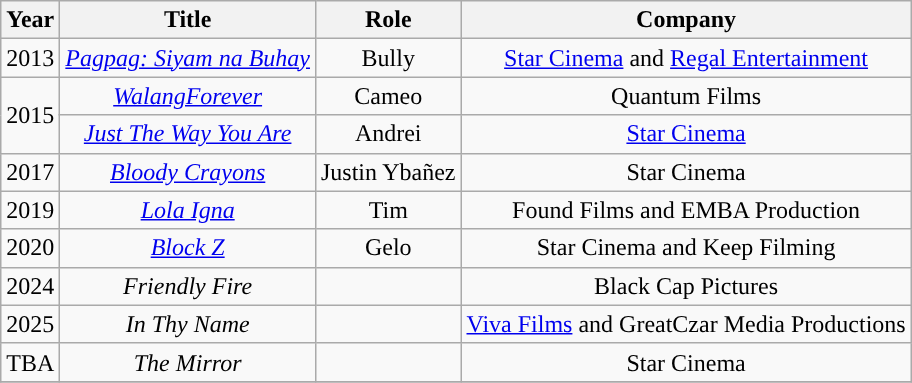<table class="wikitable" style="text-align:center">
<tr>
<th>Year</th>
<th>Title</th>
<th>Role</th>
<th>Company</th>
</tr>
<tr>
<td>2013</td>
<td><em><a href='#'>Pagpag: Siyam na Buhay</a></em></td>
<td>Bully</td>
<td><a href='#'>Star Cinema</a> and <a href='#'>Regal Entertainment</a></td>
</tr>
<tr>
<td rowspan=2>2015</td>
<td><em><a href='#'>WalangForever</a></em></td>
<td>Cameo</td>
<td>Quantum Films</td>
</tr>
<tr>
<td><em><a href='#'>Just The Way You Are</a></em></td>
<td>Andrei</td>
<td><a href='#'>Star Cinema</a></td>
</tr>
<tr>
<td>2017</td>
<td><em><a href='#'>Bloody Crayons</a></em></td>
<td>Justin Ybañez</td>
<td>Star Cinema</td>
</tr>
<tr>
<td>2019</td>
<td><em><a href='#'>Lola Igna</a></em></td>
<td>Tim</td>
<td>Found Films and EMBA Production</td>
</tr>
<tr>
<td>2020</td>
<td><em><a href='#'>Block Z</a></em></td>
<td>Gelo</td>
<td>Star Cinema and Keep Filming</td>
</tr>
<tr>
<td>2024</td>
<td><em>Friendly Fire</em></td>
<td></td>
<td>Black Cap Pictures</td>
</tr>
<tr>
<td>2025</td>
<td><em>In Thy Name</em></td>
<td></td>
<td><a href='#'>Viva Films</a> and GreatCzar Media Productions</td>
</tr>
<tr>
<td>TBA</td>
<td><em>The Mirror</em></td>
<td></td>
<td>Star Cinema</td>
</tr>
<tr>
</tr>
</table>
